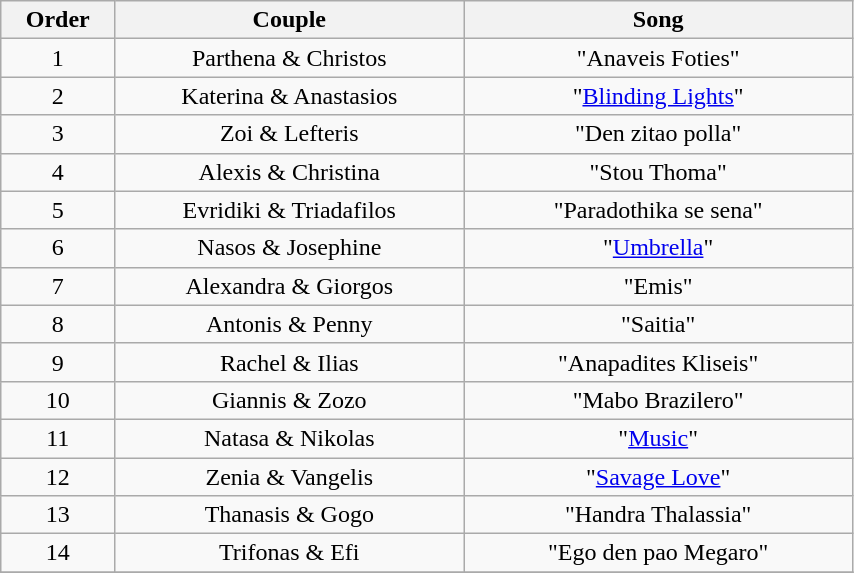<table class="wikitable sortable center" style="text-align:center; width:45%;">
<tr>
<th style="width:02%;">Order</th>
<th style="width:12%;">Couple</th>
<th style="width:13%;">Song</th>
</tr>
<tr>
<td>1</td>
<td>Parthena & Christos</td>
<td>"Anaveis Foties"</td>
</tr>
<tr>
<td>2</td>
<td>Katerina & Anastasios</td>
<td>"<a href='#'>Blinding Lights</a>"</td>
</tr>
<tr>
<td>3</td>
<td>Zoi & Lefteris</td>
<td>"Den zitao polla"</td>
</tr>
<tr>
<td>4</td>
<td>Alexis & Christina</td>
<td>"Stou Thoma"</td>
</tr>
<tr>
<td>5</td>
<td>Evridiki & Triadafilos</td>
<td>"Paradothika se sena"</td>
</tr>
<tr>
<td>6</td>
<td>Nasos & Josephine</td>
<td>"<a href='#'>Umbrella</a>"</td>
</tr>
<tr>
<td>7</td>
<td>Alexandra & Giorgos</td>
<td>"Emis"</td>
</tr>
<tr>
<td>8</td>
<td>Antonis & Penny</td>
<td>"Saitia"</td>
</tr>
<tr>
<td>9</td>
<td>Rachel & Ilias</td>
<td>"Anapadites Kliseis"</td>
</tr>
<tr>
<td>10</td>
<td>Giannis & Zozo</td>
<td>"Mabo Brazilero"</td>
</tr>
<tr>
<td>11</td>
<td>Natasa & Nikolas</td>
<td>"<a href='#'>Music</a>"</td>
</tr>
<tr>
<td>12</td>
<td>Zenia & Vangelis</td>
<td>"<a href='#'>Savage Love</a>"</td>
</tr>
<tr>
<td>13</td>
<td>Thanasis & Gogo</td>
<td>"Handra Thalassia"</td>
</tr>
<tr>
<td>14</td>
<td>Trifonas & Efi</td>
<td>"Ego den pao Megaro"</td>
</tr>
<tr>
</tr>
</table>
